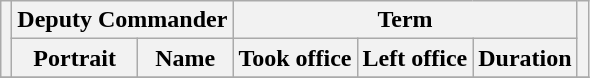<table class="wikitable" style="text-align:center;">
<tr>
<th rowspan=2></th>
<th colspan=2>Deputy Commander</th>
<th colspan=3>Term</th>
<th rowspan=2></th>
</tr>
<tr>
<th>Portrait</th>
<th>Name</th>
<th>Took office</th>
<th>Left office</th>
<th>Duration</th>
</tr>
<tr>
</tr>
</table>
